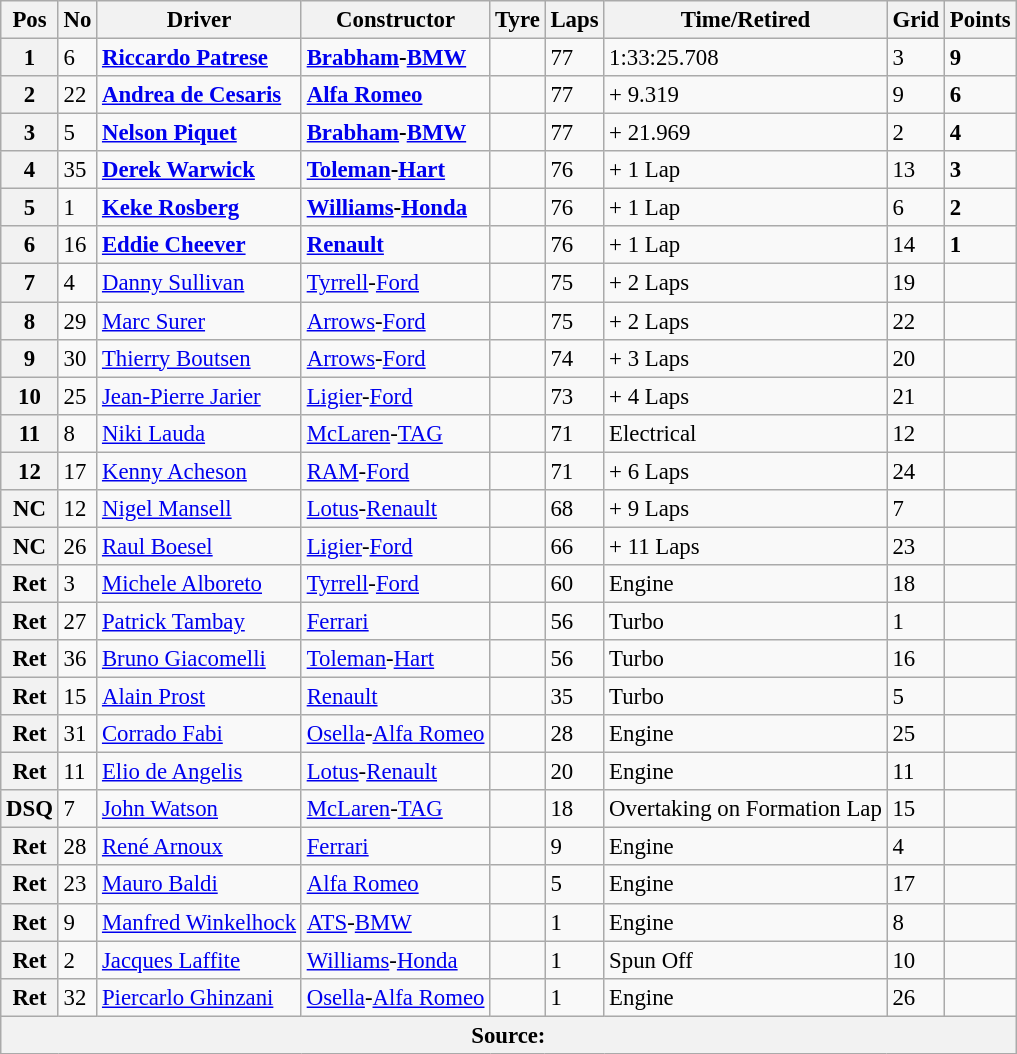<table class="wikitable" style="font-size:95%;">
<tr>
<th>Pos</th>
<th>No</th>
<th>Driver</th>
<th>Constructor</th>
<th>Tyre</th>
<th>Laps</th>
<th>Time/Retired</th>
<th>Grid</th>
<th>Points</th>
</tr>
<tr>
<th>1</th>
<td>6</td>
<td> <strong><a href='#'>Riccardo Patrese</a></strong></td>
<td><strong><a href='#'>Brabham</a>-<a href='#'>BMW</a></strong></td>
<td></td>
<td>77</td>
<td>1:33:25.708</td>
<td>3</td>
<td><strong>9</strong></td>
</tr>
<tr>
<th>2</th>
<td>22</td>
<td> <strong><a href='#'>Andrea de Cesaris</a></strong></td>
<td><strong><a href='#'>Alfa Romeo</a></strong></td>
<td></td>
<td>77</td>
<td>+ 9.319</td>
<td>9</td>
<td><strong>6</strong></td>
</tr>
<tr>
<th>3</th>
<td>5</td>
<td> <strong><a href='#'>Nelson Piquet</a></strong></td>
<td><strong><a href='#'>Brabham</a>-<a href='#'>BMW</a></strong></td>
<td></td>
<td>77</td>
<td>+ 21.969</td>
<td>2</td>
<td><strong>4</strong></td>
</tr>
<tr>
<th>4</th>
<td>35</td>
<td> <strong><a href='#'>Derek Warwick</a></strong></td>
<td><strong><a href='#'>Toleman</a>-<a href='#'>Hart</a></strong></td>
<td></td>
<td>76</td>
<td>+ 1 Lap</td>
<td>13</td>
<td><strong>3</strong></td>
</tr>
<tr>
<th>5</th>
<td>1</td>
<td> <strong><a href='#'>Keke Rosberg</a></strong></td>
<td><strong><a href='#'>Williams</a>-<a href='#'>Honda</a></strong></td>
<td></td>
<td>76</td>
<td>+ 1 Lap</td>
<td>6</td>
<td><strong>2</strong></td>
</tr>
<tr>
<th>6</th>
<td>16</td>
<td> <strong><a href='#'>Eddie Cheever</a></strong></td>
<td><strong><a href='#'>Renault</a></strong></td>
<td></td>
<td>76</td>
<td>+ 1 Lap</td>
<td>14</td>
<td><strong>1</strong></td>
</tr>
<tr>
<th>7</th>
<td>4</td>
<td> <a href='#'>Danny Sullivan</a></td>
<td><a href='#'>Tyrrell</a>-<a href='#'>Ford</a></td>
<td></td>
<td>75</td>
<td>+ 2 Laps</td>
<td>19</td>
<td> </td>
</tr>
<tr>
<th>8</th>
<td>29</td>
<td> <a href='#'>Marc Surer</a></td>
<td><a href='#'>Arrows</a>-<a href='#'>Ford</a></td>
<td></td>
<td>75</td>
<td>+ 2 Laps</td>
<td>22</td>
<td> </td>
</tr>
<tr>
<th>9</th>
<td>30</td>
<td> <a href='#'>Thierry Boutsen</a></td>
<td><a href='#'>Arrows</a>-<a href='#'>Ford</a></td>
<td></td>
<td>74</td>
<td>+ 3 Laps</td>
<td>20</td>
<td> </td>
</tr>
<tr>
<th>10</th>
<td>25</td>
<td> <a href='#'>Jean-Pierre Jarier</a></td>
<td><a href='#'>Ligier</a>-<a href='#'>Ford</a></td>
<td></td>
<td>73</td>
<td>+ 4 Laps</td>
<td>21</td>
<td> </td>
</tr>
<tr>
<th>11</th>
<td>8</td>
<td> <a href='#'>Niki Lauda</a></td>
<td><a href='#'>McLaren</a>-<a href='#'>TAG</a></td>
<td></td>
<td>71</td>
<td>Electrical</td>
<td>12</td>
<td> </td>
</tr>
<tr>
<th>12</th>
<td>17</td>
<td> <a href='#'>Kenny Acheson</a></td>
<td><a href='#'>RAM</a>-<a href='#'>Ford</a></td>
<td></td>
<td>71</td>
<td>+ 6 Laps</td>
<td>24</td>
<td> </td>
</tr>
<tr>
<th>NC</th>
<td>12</td>
<td> <a href='#'>Nigel Mansell</a></td>
<td><a href='#'>Lotus</a>-<a href='#'>Renault</a></td>
<td></td>
<td>68</td>
<td>+ 9 Laps</td>
<td>7</td>
<td> </td>
</tr>
<tr>
<th>NC</th>
<td>26</td>
<td> <a href='#'>Raul Boesel</a></td>
<td><a href='#'>Ligier</a>-<a href='#'>Ford</a></td>
<td></td>
<td>66</td>
<td>+ 11 Laps</td>
<td>23</td>
<td> </td>
</tr>
<tr>
<th>Ret</th>
<td>3</td>
<td> <a href='#'>Michele Alboreto</a></td>
<td><a href='#'>Tyrrell</a>-<a href='#'>Ford</a></td>
<td></td>
<td>60</td>
<td>Engine</td>
<td>18</td>
<td> </td>
</tr>
<tr>
<th>Ret</th>
<td>27</td>
<td> <a href='#'>Patrick Tambay</a></td>
<td><a href='#'>Ferrari</a></td>
<td></td>
<td>56</td>
<td>Turbo</td>
<td>1</td>
<td> </td>
</tr>
<tr>
<th>Ret</th>
<td>36</td>
<td> <a href='#'>Bruno Giacomelli</a></td>
<td><a href='#'>Toleman</a>-<a href='#'>Hart</a></td>
<td></td>
<td>56</td>
<td>Turbo</td>
<td>16</td>
<td> </td>
</tr>
<tr>
<th>Ret</th>
<td>15</td>
<td> <a href='#'>Alain Prost</a></td>
<td><a href='#'>Renault</a></td>
<td></td>
<td>35</td>
<td>Turbo</td>
<td>5</td>
<td> </td>
</tr>
<tr>
<th>Ret</th>
<td>31</td>
<td> <a href='#'>Corrado Fabi</a></td>
<td><a href='#'>Osella</a>-<a href='#'>Alfa Romeo</a></td>
<td></td>
<td>28</td>
<td>Engine</td>
<td>25</td>
<td> </td>
</tr>
<tr>
<th>Ret</th>
<td>11</td>
<td> <a href='#'>Elio de Angelis</a></td>
<td><a href='#'>Lotus</a>-<a href='#'>Renault</a></td>
<td></td>
<td>20</td>
<td>Engine</td>
<td>11</td>
<td> </td>
</tr>
<tr>
<th>DSQ</th>
<td>7</td>
<td> <a href='#'>John Watson</a></td>
<td><a href='#'>McLaren</a>-<a href='#'>TAG</a></td>
<td></td>
<td>18</td>
<td>Overtaking on Formation Lap</td>
<td>15</td>
<td> </td>
</tr>
<tr>
<th>Ret</th>
<td>28</td>
<td> <a href='#'>René Arnoux</a></td>
<td><a href='#'>Ferrari</a></td>
<td></td>
<td>9</td>
<td>Engine</td>
<td>4</td>
<td> </td>
</tr>
<tr>
<th>Ret</th>
<td>23</td>
<td> <a href='#'>Mauro Baldi</a></td>
<td><a href='#'>Alfa Romeo</a></td>
<td></td>
<td>5</td>
<td>Engine</td>
<td>17</td>
<td> </td>
</tr>
<tr>
<th>Ret</th>
<td>9</td>
<td> <a href='#'>Manfred Winkelhock</a></td>
<td><a href='#'>ATS</a>-<a href='#'>BMW</a></td>
<td></td>
<td>1</td>
<td>Engine</td>
<td>8</td>
<td> </td>
</tr>
<tr>
<th>Ret</th>
<td>2</td>
<td> <a href='#'>Jacques Laffite</a></td>
<td><a href='#'>Williams</a>-<a href='#'>Honda</a></td>
<td></td>
<td>1</td>
<td>Spun Off</td>
<td>10</td>
<td> </td>
</tr>
<tr>
<th>Ret</th>
<td>32</td>
<td> <a href='#'>Piercarlo Ghinzani</a></td>
<td><a href='#'>Osella</a>-<a href='#'>Alfa Romeo</a></td>
<td></td>
<td>1</td>
<td>Engine</td>
<td>26</td>
<td> </td>
</tr>
<tr>
<th colspan="9" style="text-align: center">Source: </th>
</tr>
</table>
